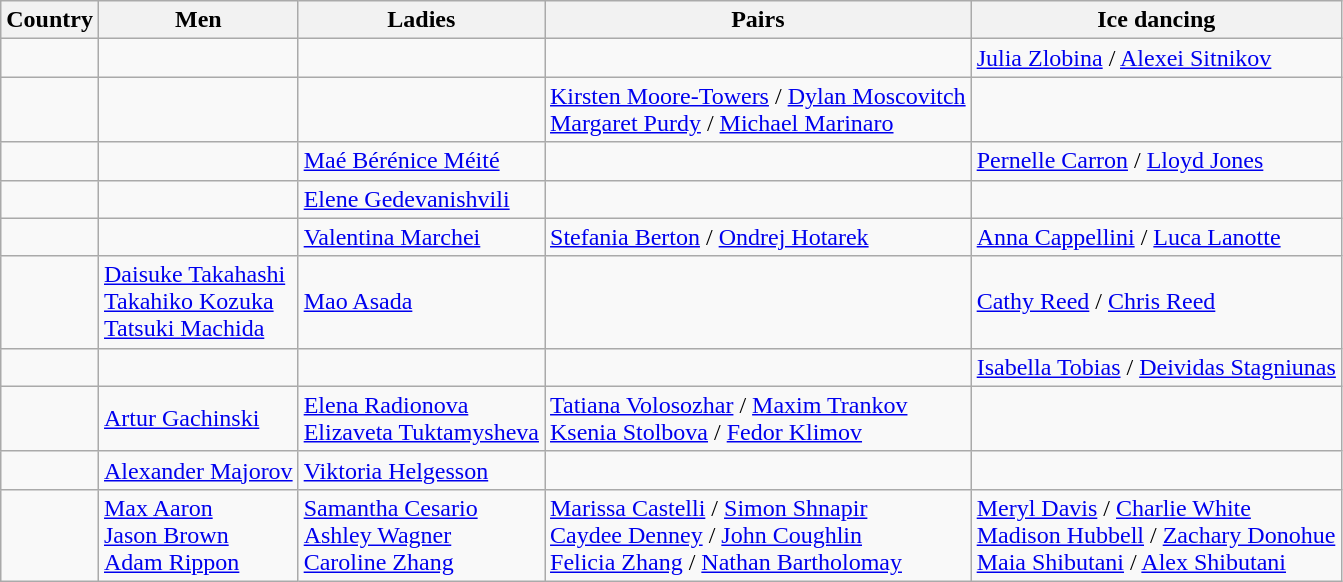<table class="wikitable">
<tr>
<th>Country</th>
<th>Men</th>
<th>Ladies</th>
<th>Pairs</th>
<th>Ice dancing</th>
</tr>
<tr>
<td></td>
<td></td>
<td></td>
<td></td>
<td><a href='#'>Julia Zlobina</a> / <a href='#'>Alexei Sitnikov</a></td>
</tr>
<tr>
<td></td>
<td></td>
<td></td>
<td><a href='#'>Kirsten Moore-Towers</a> / <a href='#'>Dylan Moscovitch</a> <br> <a href='#'>Margaret Purdy</a> / <a href='#'>Michael Marinaro</a></td>
<td></td>
</tr>
<tr>
<td></td>
<td></td>
<td><a href='#'>Maé Bérénice Méité</a></td>
<td></td>
<td><a href='#'>Pernelle Carron</a> / <a href='#'>Lloyd Jones</a></td>
</tr>
<tr>
<td></td>
<td></td>
<td><a href='#'>Elene Gedevanishvili</a></td>
<td></td>
<td></td>
</tr>
<tr>
<td></td>
<td></td>
<td><a href='#'>Valentina Marchei</a></td>
<td><a href='#'>Stefania Berton</a> / <a href='#'>Ondrej Hotarek</a></td>
<td><a href='#'>Anna Cappellini</a> / <a href='#'>Luca Lanotte</a></td>
</tr>
<tr>
<td></td>
<td><a href='#'>Daisuke Takahashi</a> <br> <a href='#'>Takahiko Kozuka</a> <br> <a href='#'>Tatsuki Machida</a></td>
<td><a href='#'>Mao Asada</a></td>
<td></td>
<td><a href='#'>Cathy Reed</a> / <a href='#'>Chris Reed</a></td>
</tr>
<tr>
<td></td>
<td></td>
<td></td>
<td></td>
<td><a href='#'>Isabella Tobias</a> / <a href='#'>Deividas Stagniunas</a></td>
</tr>
<tr>
<td></td>
<td><a href='#'>Artur Gachinski</a></td>
<td><a href='#'>Elena Radionova</a> <br> <a href='#'>Elizaveta Tuktamysheva</a></td>
<td><a href='#'>Tatiana Volosozhar</a> / <a href='#'>Maxim Trankov</a> <br> <a href='#'>Ksenia Stolbova</a> / <a href='#'>Fedor Klimov</a></td>
<td></td>
</tr>
<tr>
<td></td>
<td><a href='#'>Alexander Majorov</a></td>
<td><a href='#'>Viktoria Helgesson</a></td>
<td></td>
<td></td>
</tr>
<tr>
<td></td>
<td><a href='#'>Max Aaron</a> <br> <a href='#'>Jason Brown</a> <br> <a href='#'>Adam Rippon</a></td>
<td><a href='#'>Samantha Cesario</a> <br> <a href='#'>Ashley Wagner</a> <br> <a href='#'>Caroline Zhang</a></td>
<td><a href='#'>Marissa Castelli</a> / <a href='#'>Simon Shnapir</a> <br> <a href='#'>Caydee Denney</a> / <a href='#'>John Coughlin</a> <br> <a href='#'>Felicia Zhang</a> / <a href='#'>Nathan Bartholomay</a></td>
<td><a href='#'>Meryl Davis</a> / <a href='#'>Charlie White</a> <br> <a href='#'>Madison Hubbell</a> / <a href='#'>Zachary Donohue</a> <br> <a href='#'>Maia Shibutani</a> / <a href='#'>Alex Shibutani</a></td>
</tr>
</table>
